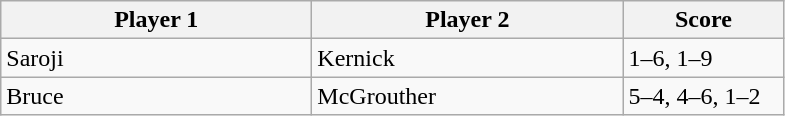<table class="wikitable" style="font-size: 100%">
<tr>
<th width=200>Player 1</th>
<th width=200>Player 2</th>
<th width=100>Score</th>
</tr>
<tr>
<td>Saroji</td>
<td>Kernick</td>
<td>1–6, 1–9</td>
</tr>
<tr>
<td>Bruce</td>
<td>McGrouther</td>
<td>5–4, 4–6, 1–2</td>
</tr>
</table>
